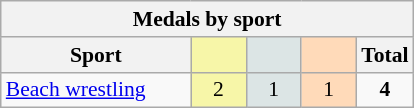<table class="wikitable" style="font-size:90%; text-align:center;">
<tr>
<th colspan="5">Medals by sport</th>
</tr>
<tr>
<th width="120">Sport</th>
<th scope="col" width="30" style="background:#F7F6A8;"></th>
<th scope="col" width="30" style="background:#DCE5E5;"></th>
<th scope="col" width="30" style="background:#FFDAB9;"></th>
<th width="30">Total</th>
</tr>
<tr>
<td align="left"><a href='#'>Beach wrestling</a></td>
<td style="background:#F7F6A8;">2</td>
<td style="background:#DCE5E5;">1</td>
<td style="background:#FFDAB9;">1</td>
<td><strong>4</strong></td>
</tr>
</table>
